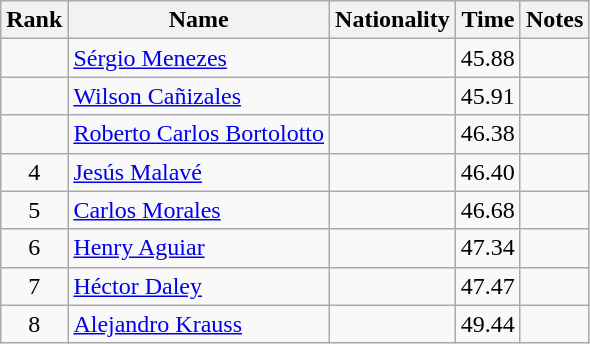<table class="wikitable sortable" style="text-align:center">
<tr>
<th>Rank</th>
<th>Name</th>
<th>Nationality</th>
<th>Time</th>
<th>Notes</th>
</tr>
<tr>
<td></td>
<td align=left><a href='#'>Sérgio Menezes</a></td>
<td align=left></td>
<td>45.88</td>
<td></td>
</tr>
<tr>
<td></td>
<td align=left><a href='#'>Wilson Cañizales</a></td>
<td align=left></td>
<td>45.91</td>
<td></td>
</tr>
<tr>
<td></td>
<td align=left><a href='#'>Roberto Carlos Bortolotto</a></td>
<td align=left></td>
<td>46.38</td>
<td></td>
</tr>
<tr>
<td>4</td>
<td align=left><a href='#'>Jesús Malavé</a></td>
<td align=left></td>
<td>46.40</td>
<td></td>
</tr>
<tr>
<td>5</td>
<td align=left><a href='#'>Carlos Morales</a></td>
<td align=left></td>
<td>46.68</td>
<td></td>
</tr>
<tr>
<td>6</td>
<td align=left><a href='#'>Henry Aguiar</a></td>
<td align=left></td>
<td>47.34</td>
<td></td>
</tr>
<tr>
<td>7</td>
<td align=left><a href='#'>Héctor Daley</a></td>
<td align=left></td>
<td>47.47</td>
<td></td>
</tr>
<tr>
<td>8</td>
<td align=left><a href='#'>Alejandro Krauss</a></td>
<td align=left></td>
<td>49.44</td>
<td></td>
</tr>
</table>
